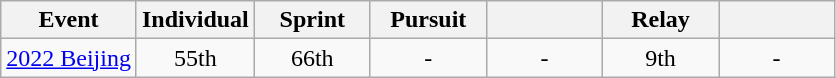<table class="wikitable" style="text-align: center;">
<tr ">
<th>Event</th>
<th style="width:70px;">Individual</th>
<th style="width:70px;">Sprint</th>
<th style="width:70px;">Pursuit</th>
<th style="width:70px;"></th>
<th style="width:70px;">Relay</th>
<th style="width:70px;"></th>
</tr>
<tr>
<td align=left> <a href='#'>2022 Beijing</a></td>
<td>55th</td>
<td>66th</td>
<td>-</td>
<td>-</td>
<td>9th</td>
<td>-</td>
</tr>
</table>
